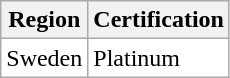<table class="wikitable" ! style="background: #ffffff;">
<tr>
<th align="left">Region</th>
<th align="left">Certification</th>
</tr>
<tr>
<td align="left">Sweden</td>
<td align="left">Platinum</td>
</tr>
</table>
